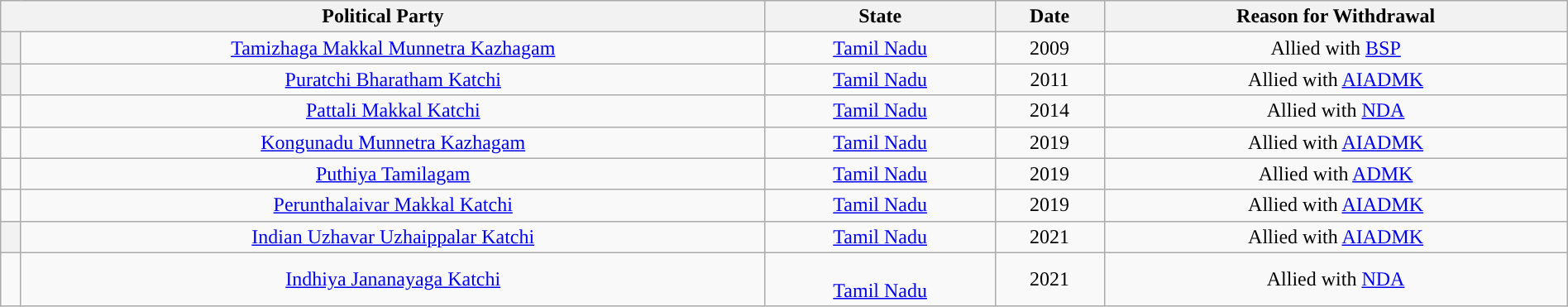<table class="wikitable" style="width:100%; text-align:center">
<tr>
<th colspan=2>Political Party</th>
<th>State</th>
<th>Date</th>
<th>Reason for Withdrawal</th>
</tr>
<tr>
<th style="background-color:"></th>
<td style="text-align: center;"><a href='#'>Tamizhaga Makkal Munnetra Kazhagam</a></td>
<td style="text-align: center;"><a href='#'>Tamil Nadu</a></td>
<td style="text-align: center;">2009</td>
<td>Allied with <a href='#'>BSP</a></td>
</tr>
<tr>
<th style="background-color:"></th>
<td style="text-align: center;"><a href='#'>Puratchi Bharatham Katchi</a></td>
<td style="text-align: center;"><a href='#'>Tamil Nadu</a></td>
<td style="text-align: center;">2011</td>
<td>Allied with <a href='#'>AIADMK</a></td>
</tr>
<tr>
<td style="background-color:"></td>
<td style="text-align: center;"><a href='#'>Pattali Makkal Katchi</a></td>
<td style="text-align: center;"><a href='#'>Tamil Nadu</a></td>
<td style="text-align: center;">2014</td>
<td>Allied with <a href='#'>NDA</a></td>
</tr>
<tr>
<td style="background-color:"></td>
<td style="text-align: center;"><a href='#'>Kongunadu Munnetra Kazhagam</a></td>
<td style="text-align: center;"><a href='#'>Tamil Nadu</a></td>
<td style="text-align: center;">2019</td>
<td>Allied with <a href='#'>AIADMK</a></td>
</tr>
<tr>
<td style="background-color:"></td>
<td style="text-align: center;"><a href='#'>Puthiya Tamilagam</a></td>
<td style="text-align: center;"><a href='#'>Tamil Nadu</a></td>
<td style="text-align: center;">2019</td>
<td>Allied with <a href='#'>ADMK</a></td>
</tr>
<tr>
<td style="background-color:"></td>
<td style="text-align: center;"><a href='#'>Perunthalaivar Makkal Katchi</a></td>
<td style="text-align: center;"><a href='#'>Tamil Nadu</a></td>
<td style="text-align: center;">2019</td>
<td>Allied with <a href='#'>AIADMK</a></td>
</tr>
<tr>
<th style="background-color:"></th>
<td style="text-align: center;"><a href='#'>Indian Uzhavar Uzhaippalar Katchi</a></td>
<td style="text-align: center;"><a href='#'>Tamil Nadu</a></td>
<td style="text-align: center;">2021</td>
<td>Allied with <a href='#'>AIADMK</a></td>
</tr>
<tr>
<td style="background-color:"></td>
<td style="text-align: center;"><a href='#'>Indhiya Jananayaga Katchi</a></td>
<td style="text-align: center;"><br><a href='#'>Tamil Nadu</a></td>
<td style="text-align: center;">2021</td>
<td>Allied with <a href='#'>NDA</a></td>
</tr>
</table>
